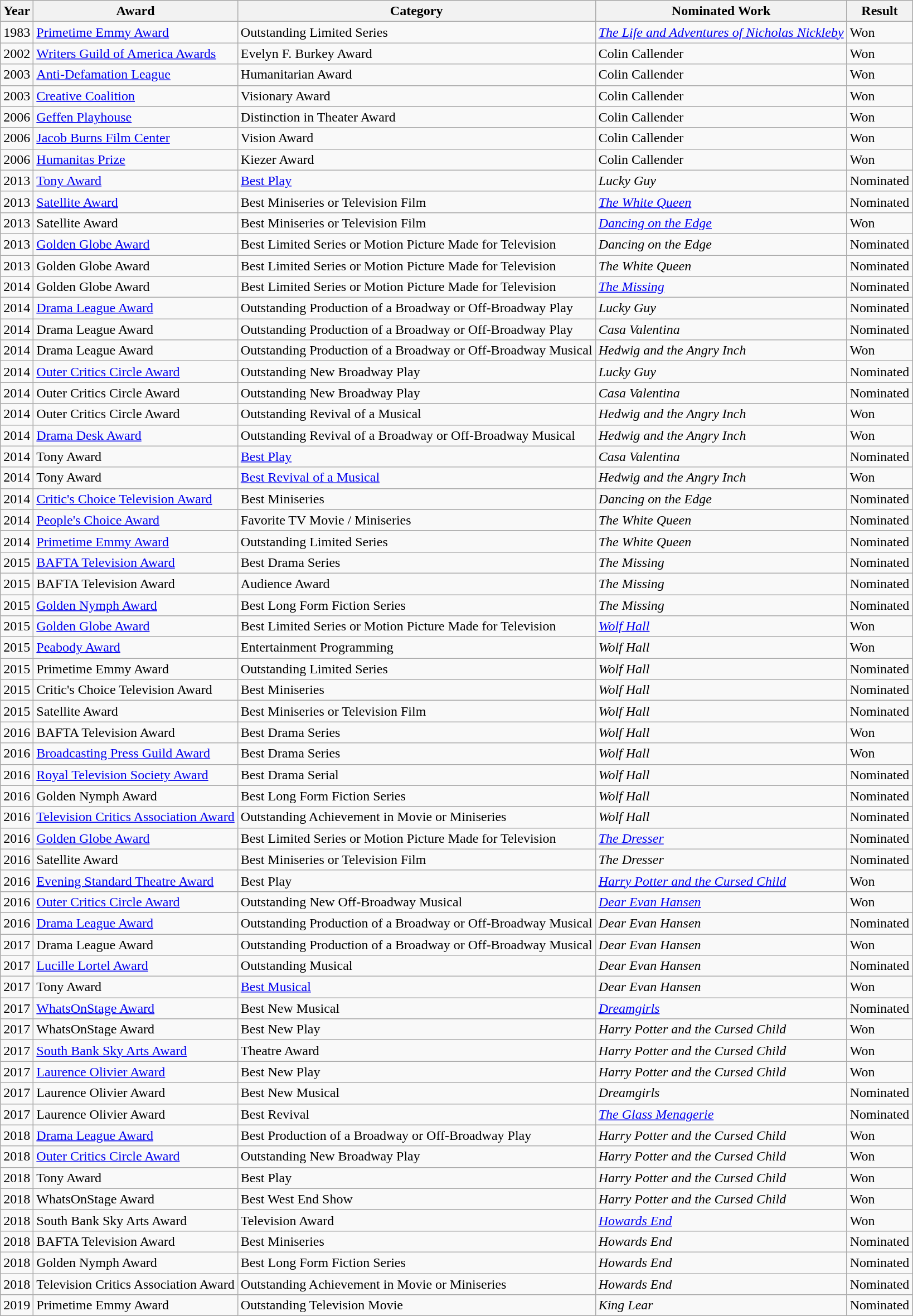<table class="wikitable">
<tr>
<th>Year</th>
<th>Award</th>
<th>Category</th>
<th>Nominated Work</th>
<th>Result</th>
</tr>
<tr>
<td>1983</td>
<td><a href='#'>Primetime Emmy Award</a></td>
<td>Outstanding Limited Series</td>
<td><em><a href='#'>The Life and Adventures of Nicholas Nickleby</a></em></td>
<td>Won</td>
</tr>
<tr>
<td>2002</td>
<td><a href='#'>Writers Guild of America Awards</a></td>
<td>Evelyn F. Burkey Award</td>
<td>Colin Callender</td>
<td>Won</td>
</tr>
<tr>
<td>2003</td>
<td><a href='#'>Anti-Defamation League</a></td>
<td>Humanitarian Award</td>
<td>Colin Callender</td>
<td>Won</td>
</tr>
<tr>
<td>2003</td>
<td><a href='#'>Creative Coalition</a></td>
<td>Visionary Award</td>
<td>Colin Callender</td>
<td>Won</td>
</tr>
<tr>
<td>2006</td>
<td><a href='#'>Geffen Playhouse</a></td>
<td>Distinction in Theater Award</td>
<td>Colin Callender</td>
<td>Won</td>
</tr>
<tr>
<td>2006</td>
<td><a href='#'>Jacob Burns Film Center</a></td>
<td>Vision Award</td>
<td>Colin Callender</td>
<td>Won</td>
</tr>
<tr>
<td>2006</td>
<td><a href='#'>Humanitas Prize</a></td>
<td>Kiezer Award</td>
<td>Colin Callender</td>
<td>Won</td>
</tr>
<tr>
<td>2013</td>
<td><a href='#'>Tony Award</a></td>
<td><a href='#'>Best Play</a></td>
<td><em>Lucky Guy</em></td>
<td>Nominated</td>
</tr>
<tr>
<td>2013</td>
<td><a href='#'>Satellite Award</a></td>
<td>Best Miniseries or Television Film</td>
<td><em><a href='#'>The White Queen</a></em></td>
<td>Nominated</td>
</tr>
<tr>
<td>2013</td>
<td>Satellite Award</td>
<td>Best Miniseries or Television Film</td>
<td><em><a href='#'>Dancing on the Edge</a></em></td>
<td>Won</td>
</tr>
<tr>
<td>2013</td>
<td><a href='#'>Golden Globe Award</a></td>
<td>Best Limited Series or Motion Picture Made for Television</td>
<td><em>Dancing on the Edge</em></td>
<td>Nominated</td>
</tr>
<tr>
<td>2013</td>
<td>Golden Globe Award</td>
<td>Best Limited Series or Motion Picture Made for Television</td>
<td><em>The White Queen</em></td>
<td>Nominated</td>
</tr>
<tr>
<td>2014</td>
<td>Golden Globe Award</td>
<td>Best Limited Series or Motion Picture Made for Television</td>
<td><em><a href='#'>The Missing</a></em></td>
<td>Nominated</td>
</tr>
<tr>
<td>2014</td>
<td><a href='#'>Drama League Award</a></td>
<td>Outstanding Production of a Broadway or Off-Broadway Play</td>
<td><em>Lucky Guy</em></td>
<td>Nominated</td>
</tr>
<tr>
<td>2014</td>
<td>Drama League Award</td>
<td>Outstanding Production of a Broadway or Off-Broadway Play</td>
<td><em>Casa Valentina</em></td>
<td>Nominated</td>
</tr>
<tr>
<td>2014</td>
<td>Drama League Award</td>
<td>Outstanding Production of a Broadway or Off-Broadway Musical</td>
<td><em>Hedwig and the Angry Inch</em></td>
<td>Won</td>
</tr>
<tr>
<td>2014</td>
<td><a href='#'>Outer Critics Circle Award</a></td>
<td>Outstanding New Broadway Play</td>
<td><em>Lucky Guy</em></td>
<td>Nominated</td>
</tr>
<tr>
<td>2014</td>
<td>Outer Critics Circle Award</td>
<td>Outstanding New Broadway Play</td>
<td><em>Casa Valentina</em></td>
<td>Nominated</td>
</tr>
<tr>
<td>2014</td>
<td>Outer Critics Circle Award</td>
<td>Outstanding Revival of a Musical</td>
<td><em>Hedwig and the Angry Inch</em></td>
<td>Won</td>
</tr>
<tr>
<td>2014</td>
<td><a href='#'>Drama Desk Award</a></td>
<td>Outstanding Revival of a Broadway or Off-Broadway Musical</td>
<td><em>Hedwig and the Angry Inch</em></td>
<td>Won</td>
</tr>
<tr>
<td>2014</td>
<td>Tony Award</td>
<td><a href='#'>Best Play</a></td>
<td><em>Casa Valentina</em></td>
<td>Nominated</td>
</tr>
<tr>
<td>2014</td>
<td>Tony Award</td>
<td><a href='#'>Best Revival of a Musical</a></td>
<td><em>Hedwig and the Angry Inch</em></td>
<td>Won</td>
</tr>
<tr>
<td>2014</td>
<td><a href='#'>Critic's Choice Television Award</a></td>
<td>Best Miniseries</td>
<td><em>Dancing on the Edge</em></td>
<td>Nominated</td>
</tr>
<tr>
<td>2014</td>
<td><a href='#'>People's Choice Award</a></td>
<td>Favorite TV Movie / Miniseries</td>
<td><em>The White Queen</em></td>
<td>Nominated</td>
</tr>
<tr>
<td>2014</td>
<td><a href='#'>Primetime Emmy Award</a></td>
<td>Outstanding Limited Series</td>
<td><em>The White Queen</em></td>
<td>Nominated</td>
</tr>
<tr>
<td>2015</td>
<td><a href='#'>BAFTA Television Award</a></td>
<td>Best Drama Series</td>
<td><em>The Missing</em></td>
<td>Nominated</td>
</tr>
<tr>
<td>2015</td>
<td>BAFTA Television Award</td>
<td>Audience Award</td>
<td><em>The Missing</em></td>
<td>Nominated</td>
</tr>
<tr>
<td>2015</td>
<td><a href='#'>Golden Nymph Award</a></td>
<td>Best Long Form Fiction Series</td>
<td><em>The Missing</em></td>
<td>Nominated</td>
</tr>
<tr>
<td>2015</td>
<td><a href='#'>Golden Globe Award</a></td>
<td>Best Limited Series or Motion Picture Made for Television</td>
<td><em><a href='#'>Wolf Hall</a></em></td>
<td>Won</td>
</tr>
<tr>
<td>2015</td>
<td><a href='#'>Peabody Award</a></td>
<td>Entertainment Programming</td>
<td><em>Wolf Hall</em></td>
<td>Won</td>
</tr>
<tr>
<td>2015</td>
<td>Primetime Emmy Award</td>
<td>Outstanding Limited Series</td>
<td><em>Wolf Hall</em></td>
<td>Nominated</td>
</tr>
<tr>
<td>2015</td>
<td>Critic's Choice Television Award</td>
<td>Best Miniseries</td>
<td><em>Wolf Hall</em></td>
<td>Nominated</td>
</tr>
<tr>
<td>2015</td>
<td>Satellite Award</td>
<td>Best Miniseries or Television Film</td>
<td><em>Wolf Hall</em></td>
<td>Nominated</td>
</tr>
<tr>
<td>2016</td>
<td>BAFTA Television Award</td>
<td>Best Drama Series</td>
<td><em>Wolf Hall</em></td>
<td>Won</td>
</tr>
<tr>
<td>2016</td>
<td><a href='#'>Broadcasting Press Guild Award</a></td>
<td>Best Drama Series</td>
<td><em>Wolf Hall</em></td>
<td>Won</td>
</tr>
<tr>
<td>2016</td>
<td><a href='#'>Royal Television Society Award</a></td>
<td>Best Drama Serial</td>
<td><em>Wolf Hall</em></td>
<td>Nominated</td>
</tr>
<tr>
<td>2016</td>
<td>Golden Nymph Award</td>
<td>Best Long Form Fiction Series</td>
<td><em>Wolf Hall</em></td>
<td>Nominated</td>
</tr>
<tr>
<td>2016</td>
<td><a href='#'>Television Critics Association Award</a></td>
<td>Outstanding Achievement in Movie or Miniseries</td>
<td><em>Wolf Hall</em></td>
<td>Nominated</td>
</tr>
<tr>
<td>2016</td>
<td><a href='#'>Golden Globe Award</a></td>
<td>Best Limited Series or Motion Picture Made for Television</td>
<td><em><a href='#'>The Dresser</a></em></td>
<td>Nominated</td>
</tr>
<tr>
<td>2016</td>
<td>Satellite Award</td>
<td>Best Miniseries or Television Film</td>
<td><em>The Dresser</em></td>
<td>Nominated</td>
</tr>
<tr>
<td>2016</td>
<td><a href='#'>Evening Standard Theatre Award</a></td>
<td>Best Play</td>
<td><em><a href='#'>Harry Potter and the Cursed Child</a></em></td>
<td>Won</td>
</tr>
<tr>
<td>2016</td>
<td><a href='#'>Outer Critics Circle Award</a></td>
<td>Outstanding New Off-Broadway Musical</td>
<td><em><a href='#'>Dear Evan Hansen</a></em></td>
<td>Won</td>
</tr>
<tr>
<td>2016</td>
<td><a href='#'>Drama League Award</a></td>
<td>Outstanding Production of a Broadway or Off-Broadway Musical</td>
<td><em>Dear Evan Hansen</em></td>
<td>Nominated</td>
</tr>
<tr>
<td>2017</td>
<td>Drama League Award</td>
<td>Outstanding Production of a Broadway or Off-Broadway Musical</td>
<td><em>Dear Evan Hansen</em></td>
<td>Won</td>
</tr>
<tr>
<td>2017</td>
<td><a href='#'>Lucille Lortel Award</a></td>
<td>Outstanding Musical</td>
<td><em>Dear Evan Hansen</em></td>
<td>Nominated</td>
</tr>
<tr>
<td>2017</td>
<td>Tony Award</td>
<td><a href='#'>Best Musical</a></td>
<td><em>Dear Evan Hansen</em></td>
<td>Won</td>
</tr>
<tr>
<td>2017</td>
<td><a href='#'>WhatsOnStage Award</a></td>
<td>Best New Musical</td>
<td><em><a href='#'>Dreamgirls</a></em></td>
<td>Nominated</td>
</tr>
<tr>
<td>2017</td>
<td>WhatsOnStage Award</td>
<td>Best New Play</td>
<td><em>Harry Potter and the Cursed Child</em></td>
<td>Won</td>
</tr>
<tr>
<td>2017</td>
<td><a href='#'>South Bank Sky Arts Award</a></td>
<td>Theatre Award</td>
<td><em>Harry Potter and the Cursed Child</em></td>
<td>Won</td>
</tr>
<tr>
<td>2017</td>
<td><a href='#'>Laurence Olivier Award</a></td>
<td>Best New Play</td>
<td><em>Harry Potter and the Cursed Child</em></td>
<td>Won</td>
</tr>
<tr>
<td>2017</td>
<td>Laurence Olivier Award</td>
<td>Best New Musical</td>
<td><em>Dreamgirls</em></td>
<td>Nominated</td>
</tr>
<tr>
<td>2017</td>
<td>Laurence Olivier Award</td>
<td>Best Revival</td>
<td><em><a href='#'>The Glass Menagerie</a></em></td>
<td>Nominated</td>
</tr>
<tr>
<td>2018</td>
<td><a href='#'>Drama League Award</a></td>
<td>Best Production of a Broadway or Off-Broadway Play</td>
<td><em>Harry Potter and the Cursed Child</em></td>
<td>Won</td>
</tr>
<tr>
<td>2018</td>
<td><a href='#'>Outer Critics Circle Award</a></td>
<td>Outstanding New Broadway Play</td>
<td><em>Harry Potter and the Cursed Child</em></td>
<td>Won</td>
</tr>
<tr>
<td>2018</td>
<td>Tony Award</td>
<td>Best Play</td>
<td><em>Harry Potter and the Cursed Child</em></td>
<td>Won</td>
</tr>
<tr>
<td>2018</td>
<td>WhatsOnStage Award</td>
<td>Best West End Show</td>
<td><em>Harry Potter and the Cursed Child</em></td>
<td>Won</td>
</tr>
<tr>
<td>2018</td>
<td>South Bank Sky Arts Award</td>
<td>Television Award</td>
<td><em><a href='#'>Howards End</a></em></td>
<td>Won</td>
</tr>
<tr>
<td>2018</td>
<td>BAFTA Television Award</td>
<td>Best Miniseries</td>
<td><em>Howards End</em></td>
<td>Nominated</td>
</tr>
<tr>
<td>2018</td>
<td>Golden Nymph Award</td>
<td>Best Long Form Fiction Series</td>
<td><em>Howards End</em></td>
<td>Nominated</td>
</tr>
<tr>
<td>2018</td>
<td>Television Critics Association Award</td>
<td>Outstanding Achievement in Movie or Miniseries</td>
<td><em>Howards End</em></td>
<td>Nominated</td>
</tr>
<tr>
<td>2019</td>
<td>Primetime Emmy Award</td>
<td>Outstanding Television Movie</td>
<td><em>King Lear</em></td>
<td>Nominated</td>
</tr>
</table>
